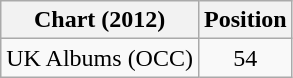<table class="wikitable">
<tr>
<th>Chart (2012)</th>
<th>Position</th>
</tr>
<tr>
<td>UK Albums (OCC)</td>
<td style="text-align:center;">54</td>
</tr>
</table>
